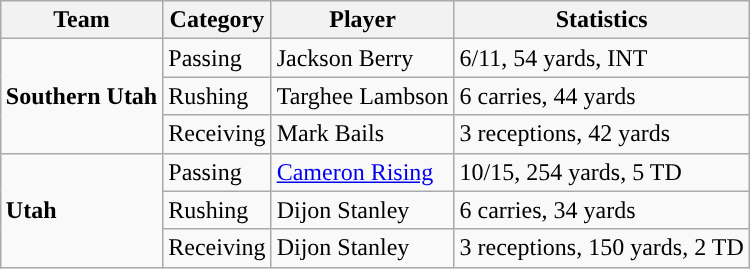<table class="wikitable" style="float: right;">
<tr>
<th>Team</th>
<th>Category</th>
<th>Player</th>
<th>Statistics</th>
</tr>
<tr>
<td rowspan=3><strong>Southern Utah</strong></td>
<td>Passing</td>
<td>Jackson Berry</td>
<td>6/11, 54 yards, INT</td>
</tr>
<tr>
<td>Rushing</td>
<td>Targhee Lambson</td>
<td>6 carries, 44 yards</td>
</tr>
<tr>
<td>Receiving</td>
<td>Mark Bails</td>
<td>3 receptions, 42 yards</td>
</tr>
<tr>
<td rowspan=3><strong>Utah</strong></td>
<td>Passing</td>
<td><a href='#'>Cameron Rising</a></td>
<td>10/15, 254 yards, 5 TD</td>
</tr>
<tr>
<td>Rushing</td>
<td>Dijon Stanley</td>
<td>6 carries, 34 yards</td>
</tr>
<tr>
<td>Receiving</td>
<td>Dijon Stanley</td>
<td>3 receptions, 150 yards, 2 TD</td>
</tr>
</table>
